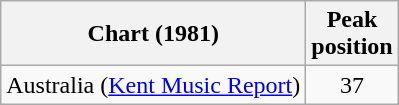<table class="wikitable">
<tr>
<th>Chart (1981)</th>
<th>Peak <br>position</th>
</tr>
<tr>
<td>Australia (<a href='#'>Kent Music Report</a>)</td>
<td style="text-align:center;">37</td>
</tr>
</table>
